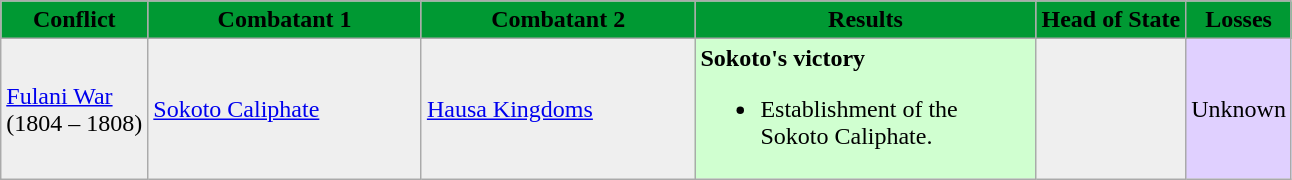<table class="wikitable">
<tr>
<th style="background:#009933" rowspan="1" width=><span>Conflict</span></th>
<th style="background:#009933" rowspan="1" width=175px><span>Combatant 1</span></th>
<th style="background:#009933" rowspan="1" width=175px><span>Combatant 2</span></th>
<th style="background:#009933" rowspan="1" width=220px><span>Results</span></th>
<th style="background:#009933" rowspan="1" width=><span>Head of State</span></th>
<th style="background:#009933" rowspan="1" width=><span>Losses</span></th>
</tr>
<tr>
<td style="background:#efefef"><a href='#'>Fulani War</a><br>(1804 – 1808)</td>
<td style="background:#efefef"> <a href='#'>Sokoto Caliphate</a></td>
<td style="background:#efefef"><a href='#'>Hausa Kingdoms</a></td>
<td style="background:#D0FFD0"><strong>Sokoto's victory</strong><br><ul><li>Establishment of the Sokoto Caliphate.</li></ul></td>
<td style="background:#efefef"></td>
<td style="background:#E0D0FF">Unknown</td>
</tr>
</table>
